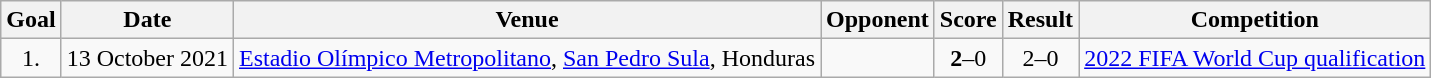<table class="wikitable sortable">
<tr>
<th>Goal</th>
<th>Date</th>
<th>Venue</th>
<th>Opponent</th>
<th>Score</th>
<th>Result</th>
<th>Competition</th>
</tr>
<tr>
<td align=center>1.</td>
<td>13 October 2021</td>
<td><a href='#'>Estadio Olímpico Metropolitano</a>, <a href='#'>San Pedro Sula</a>, Honduras</td>
<td></td>
<td align=center><strong>2</strong>–0</td>
<td align=center>2–0</td>
<td><a href='#'>2022 FIFA World Cup qualification</a></td>
</tr>
</table>
